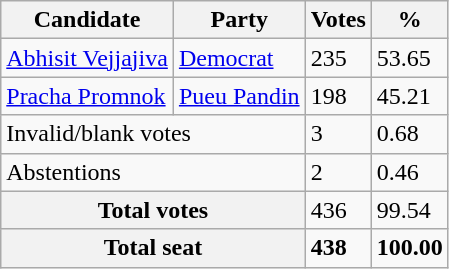<table class="wikitable">
<tr>
<th>Candidate</th>
<th>Party</th>
<th>Votes</th>
<th>%</th>
</tr>
<tr>
<td><a href='#'>Abhisit Vejjajiva</a></td>
<td><a href='#'>Democrat</a></td>
<td>235</td>
<td>53.65</td>
</tr>
<tr>
<td><a href='#'>Pracha Promnok</a></td>
<td><a href='#'>Pueu Pandin</a></td>
<td>198</td>
<td>45.21</td>
</tr>
<tr>
<td colspan="2">Invalid/blank votes</td>
<td>3</td>
<td>0.68</td>
</tr>
<tr>
<td colspan="2">Abstentions</td>
<td>2</td>
<td>0.46</td>
</tr>
<tr>
<th colspan="2">Total votes</th>
<td>436</td>
<td>99.54</td>
</tr>
<tr>
<th colspan="2"><strong>Total seat</strong></th>
<td><strong>438</strong></td>
<td><strong>100.00</strong></td>
</tr>
</table>
